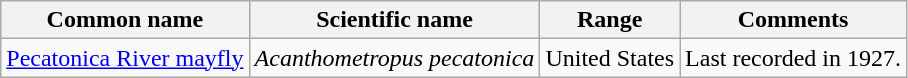<table class="wikitable">
<tr>
<th>Common name</th>
<th>Scientific name</th>
<th>Range</th>
<th class="unsortable">Comments</th>
</tr>
<tr>
<td><a href='#'>Pecatonica River mayfly</a></td>
<td><em>Acanthometropus pecatonica</em></td>
<td>United States</td>
<td>Last recorded in 1927.</td>
</tr>
</table>
